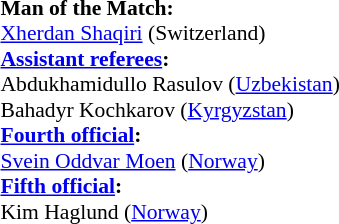<table width=50% style="font-size: 90%">
<tr>
<td><br><strong>Man of the Match:</strong>
<br><a href='#'>Xherdan Shaqiri</a> (Switzerland)<br><strong><a href='#'>Assistant referees</a>:</strong>
<br>Abdukhamidullo Rasulov (<a href='#'>Uzbekistan</a>)
<br>Bahadyr Kochkarov (<a href='#'>Kyrgyzstan</a>)
<br><strong><a href='#'>Fourth official</a>:</strong>
<br><a href='#'>Svein Oddvar Moen</a> (<a href='#'>Norway</a>)
<br><strong><a href='#'>Fifth official</a>:</strong>
<br>Kim Haglund (<a href='#'>Norway</a>)</td>
</tr>
</table>
